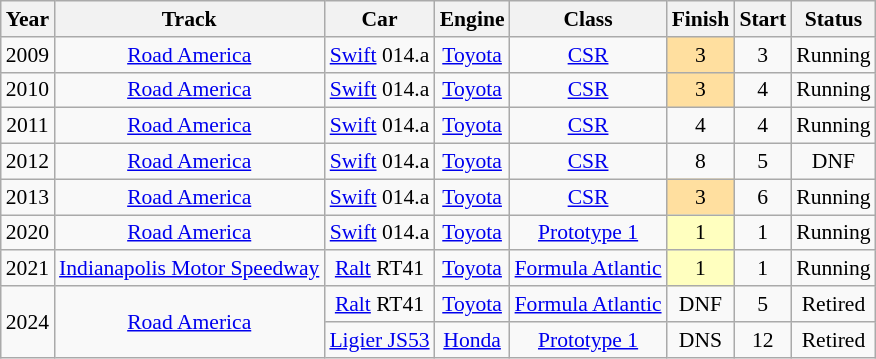<table class="wikitable" style="text-align:center; font-size:90%">
<tr>
<th>Year</th>
<th>Track</th>
<th>Car</th>
<th>Engine</th>
<th>Class</th>
<th>Finish</th>
<th>Start</th>
<th>Status</th>
</tr>
<tr>
<td>2009</td>
<td><a href='#'>Road America</a></td>
<td><a href='#'>Swift</a> 014.a</td>
<td><a href='#'>Toyota</a></td>
<td><a href='#'>CSR</a></td>
<td style="background-color:#FFDF9F">3</td>
<td>3</td>
<td>Running</td>
</tr>
<tr>
<td>2010</td>
<td><a href='#'>Road America</a></td>
<td><a href='#'>Swift</a> 014.a</td>
<td><a href='#'>Toyota</a></td>
<td><a href='#'>CSR</a></td>
<td style="background-color:#FFDF9F">3</td>
<td>4</td>
<td>Running</td>
</tr>
<tr>
<td>2011</td>
<td><a href='#'>Road America</a></td>
<td><a href='#'>Swift</a> 014.a</td>
<td><a href='#'>Toyota</a></td>
<td><a href='#'>CSR</a></td>
<td>4</td>
<td>4</td>
<td>Running</td>
</tr>
<tr>
<td>2012</td>
<td><a href='#'>Road America</a></td>
<td><a href='#'>Swift</a> 014.a</td>
<td><a href='#'>Toyota</a></td>
<td><a href='#'>CSR</a></td>
<td>8</td>
<td>5</td>
<td>DNF</td>
</tr>
<tr>
<td>2013</td>
<td><a href='#'>Road America</a></td>
<td><a href='#'>Swift</a> 014.a</td>
<td><a href='#'>Toyota</a></td>
<td><a href='#'>CSR</a></td>
<td style="background-color:#FFDF9F">3</td>
<td>6</td>
<td>Running</td>
</tr>
<tr>
<td>2020</td>
<td><a href='#'>Road America</a></td>
<td><a href='#'>Swift</a> 014.a</td>
<td><a href='#'>Toyota</a></td>
<td><a href='#'>Prototype 1</a></td>
<td style="background:#FFFFBF;">1</td>
<td>1</td>
<td>Running</td>
</tr>
<tr>
<td>2021</td>
<td><a href='#'>Indianapolis Motor Speedway</a></td>
<td><a href='#'>Ralt</a> RT41</td>
<td><a href='#'>Toyota</a></td>
<td><a href='#'>Formula Atlantic</a></td>
<td style="background:#FFFFBF;">1</td>
<td>1</td>
<td>Running</td>
</tr>
<tr>
<td rowspan=2>2024</td>
<td rowspan=2><a href='#'>Road America</a></td>
<td><a href='#'>Ralt</a> RT41</td>
<td><a href='#'>Toyota</a></td>
<td><a href='#'>Formula Atlantic</a></td>
<td>DNF</td>
<td>5</td>
<td>Retired</td>
</tr>
<tr>
<td><a href='#'>Ligier JS53</a></td>
<td><a href='#'>Honda</a></td>
<td><a href='#'>Prototype 1</a></td>
<td>DNS</td>
<td>12</td>
<td>Retired</td>
</tr>
</table>
